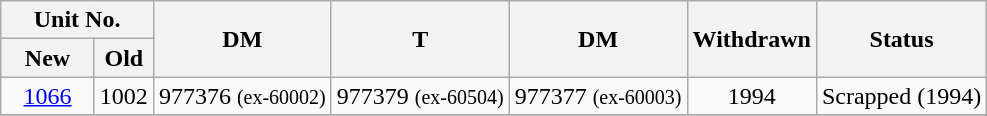<table class="wikitable">
<tr>
<th colspan=2>Unit No.</th>
<th rowspan=2>DM</th>
<th rowspan=2>T</th>
<th rowspan=2>DM</th>
<th rowspan=2>Withdrawn</th>
<th align=left rowspan=2>Status</th>
</tr>
<tr>
<th width=55>New</th>
<th>Old</th>
</tr>
<tr>
<td align=center><a href='#'>1066</a></td>
<td align=center>1002</td>
<td align=center>977376 <small>(ex-60002)</small></td>
<td align=center>977379 <small>(ex-60504)</small></td>
<td align=center>977377 <small>(ex-60003)</small></td>
<td align=center>1994</td>
<td>Scrapped (1994)</td>
</tr>
<tr>
</tr>
</table>
